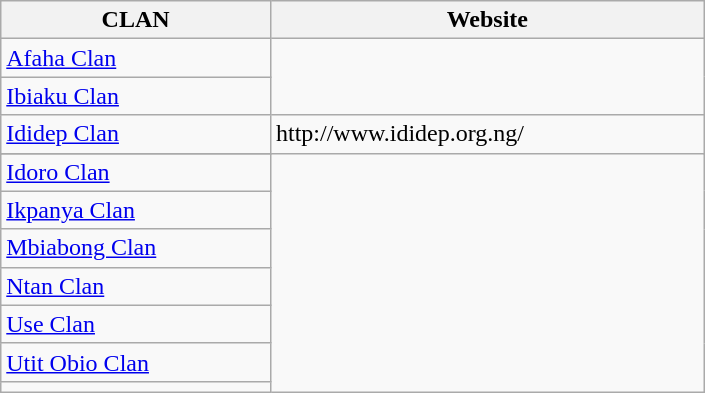<table width="470" class="wikitable sortable">
<tr>
<th>CLAN</th>
<th>Website</th>
</tr>
<tr>
<td><a href='#'>Afaha Clan</a></td>
</tr>
<tr>
<td><a href='#'>Ibiaku Clan</a></td>
</tr>
<tr>
<td><a href='#'>Ididep Clan</a></td>
<td>http://www.ididep.org.ng/ </td>
</tr>
<tr http://www.ididep.org.ng/>
</tr>
<tr>
<td><a href='#'>Idoro Clan</a></td>
</tr>
<tr>
<td><a href='#'>Ikpanya Clan</a></td>
</tr>
<tr>
<td><a href='#'>Mbiabong Clan</a></td>
</tr>
<tr>
<td><a href='#'>Ntan Clan</a></td>
</tr>
<tr>
<td><a href='#'>Use Clan</a></td>
</tr>
<tr>
<td><a href='#'>Utit Obio Clan</a></td>
</tr>
<tr>
<td></td>
</tr>
</table>
